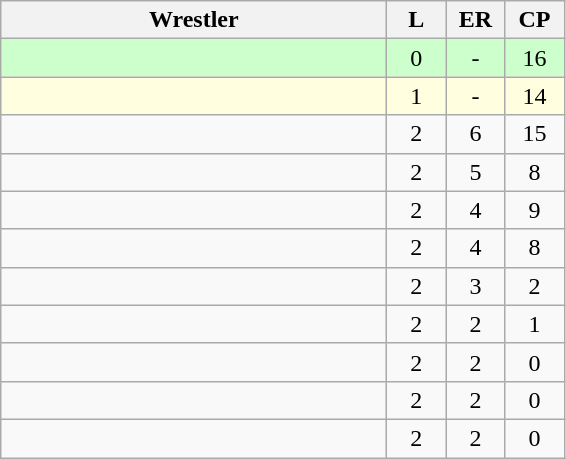<table class="wikitable" style="text-align: center;" |>
<tr>
<th width="250">Wrestler</th>
<th width="32">L</th>
<th width="32">ER</th>
<th width="32">CP</th>
</tr>
<tr bgcolor="ccffcc">
<td style="text-align:left;"></td>
<td>0</td>
<td>-</td>
<td>16</td>
</tr>
<tr bgcolor="lightyellow">
<td style="text-align:left;"></td>
<td>1</td>
<td>-</td>
<td>14</td>
</tr>
<tr>
<td style="text-align:left;"></td>
<td>2</td>
<td>6</td>
<td>15</td>
</tr>
<tr>
<td style="text-align:left;"></td>
<td>2</td>
<td>5</td>
<td>8</td>
</tr>
<tr>
<td style="text-align:left;"></td>
<td>2</td>
<td>4</td>
<td>9</td>
</tr>
<tr>
<td style="text-align:left;"></td>
<td>2</td>
<td>4</td>
<td>8</td>
</tr>
<tr>
<td style="text-align:left;"></td>
<td>2</td>
<td>3</td>
<td>2</td>
</tr>
<tr>
<td style="text-align:left;"></td>
<td>2</td>
<td>2</td>
<td>1</td>
</tr>
<tr>
<td style="text-align:left;"></td>
<td>2</td>
<td>2</td>
<td>0</td>
</tr>
<tr>
<td style="text-align:left;"></td>
<td>2</td>
<td>2</td>
<td>0</td>
</tr>
<tr>
<td style="text-align:left;"></td>
<td>2</td>
<td>2</td>
<td>0</td>
</tr>
</table>
